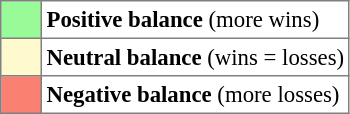<table bgcolor="#f7f8ff" cellpadding="3" cellspacing="0" border="1" style="font-size: 95%; border: gray solid 1px; border-collapse: collapse;text-align:center;">
<tr>
<td style="background: PaleGreen;"  width="20"></td>
<td bgcolor="#ffffff" align="left"><strong>Positive balance</strong> (more wins)</td>
</tr>
<tr>
<td style="background: LemonChiffon;" width="20"></td>
<td bgcolor="#ffffff" align="left"><strong>Neutral balance</strong> (wins = losses)</td>
</tr>
<tr>
<td style="background: Salmon;" width="20"></td>
<td bgcolor="#ffffff" align="left"><strong>Negative balance</strong> (more losses)</td>
</tr>
</table>
